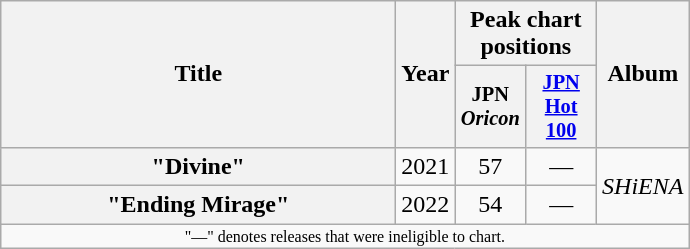<table class="wikitable plainrowheaders" style="text-align:center;">
<tr>
<th scope="col" rowspan="2" style="width:16em;">Title</th>
<th scope="col" rowspan="2">Year</th>
<th scope="col" colspan="2">Peak chart positions<br></th>
<th scope="col" rowspan="2">Album</th>
</tr>
<tr>
<th style="width:3em;font-size:85%">JPN <em>Oricon</em><br></th>
<th style="width:3em;font-size:85%"><a href='#'>JPN Hot 100</a></th>
</tr>
<tr>
<th scope="row">"Divine"</th>
<td rowspan="1">2021</td>
<td>57</td>
<td>—</td>
<td rowspan="2"><em>SHiENA</em></td>
</tr>
<tr>
<th scope="row">"Ending Mirage"</th>
<td rowspan="1">2022</td>
<td>54</td>
<td>—</td>
</tr>
<tr>
<td align="center" colspan="13" style="font-size: 8pt">"—" denotes releases that were ineligible to chart.</td>
</tr>
</table>
